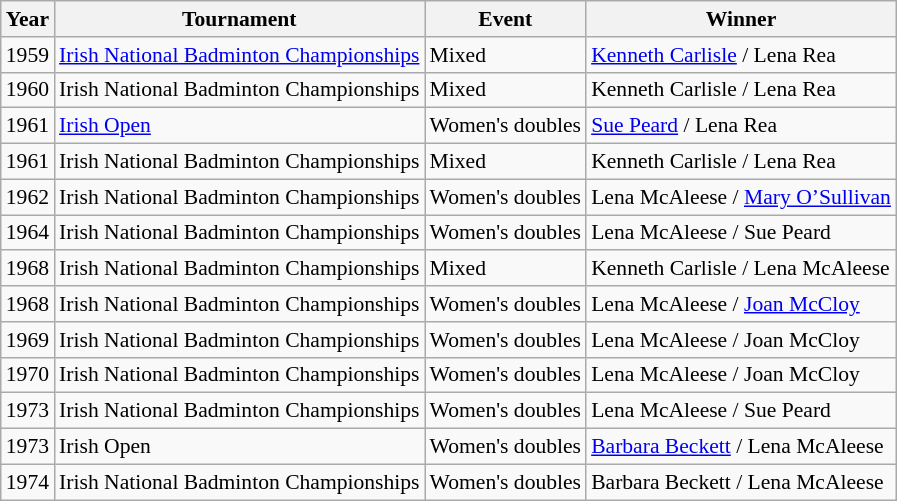<table class=wikitable style=font-size:90%;>
<tr>
<th>Year</th>
<th>Tournament</th>
<th>Event</th>
<th>Winner</th>
</tr>
<tr>
<td>1959</td>
<td><a href='#'>Irish National Badminton Championships</a></td>
<td>Mixed</td>
<td><a href='#'>Kenneth Carlisle</a> / Lena Rea</td>
</tr>
<tr>
<td>1960</td>
<td>Irish National Badminton Championships</td>
<td>Mixed</td>
<td>Kenneth Carlisle / Lena Rea</td>
</tr>
<tr>
<td>1961</td>
<td><a href='#'>Irish Open</a></td>
<td>Women's doubles</td>
<td><a href='#'>Sue Peard</a> / Lena Rea</td>
</tr>
<tr>
<td>1961</td>
<td>Irish National Badminton Championships</td>
<td>Mixed</td>
<td>Kenneth Carlisle / Lena Rea</td>
</tr>
<tr>
<td>1962</td>
<td>Irish National Badminton Championships</td>
<td>Women's doubles</td>
<td>Lena McAleese / <a href='#'>Mary O’Sullivan</a></td>
</tr>
<tr>
<td>1964</td>
<td>Irish National Badminton Championships</td>
<td>Women's doubles</td>
<td>Lena McAleese / Sue Peard</td>
</tr>
<tr>
<td>1968</td>
<td>Irish National Badminton Championships</td>
<td>Mixed</td>
<td>Kenneth Carlisle / Lena McAleese</td>
</tr>
<tr>
<td>1968</td>
<td>Irish National Badminton Championships</td>
<td>Women's doubles</td>
<td>Lena McAleese / <a href='#'>Joan McCloy</a></td>
</tr>
<tr>
<td>1969</td>
<td>Irish National Badminton Championships</td>
<td>Women's doubles</td>
<td>Lena McAleese / Joan McCloy</td>
</tr>
<tr>
<td>1970</td>
<td>Irish National Badminton Championships</td>
<td>Women's doubles</td>
<td>Lena McAleese / Joan McCloy</td>
</tr>
<tr>
<td>1973</td>
<td>Irish National Badminton Championships</td>
<td>Women's doubles</td>
<td>Lena McAleese / Sue Peard</td>
</tr>
<tr>
<td>1973</td>
<td>Irish Open</td>
<td>Women's doubles</td>
<td><a href='#'>Barbara Beckett</a> / Lena McAleese</td>
</tr>
<tr>
<td>1974</td>
<td>Irish National Badminton Championships</td>
<td>Women's doubles</td>
<td>Barbara Beckett / Lena McAleese</td>
</tr>
</table>
